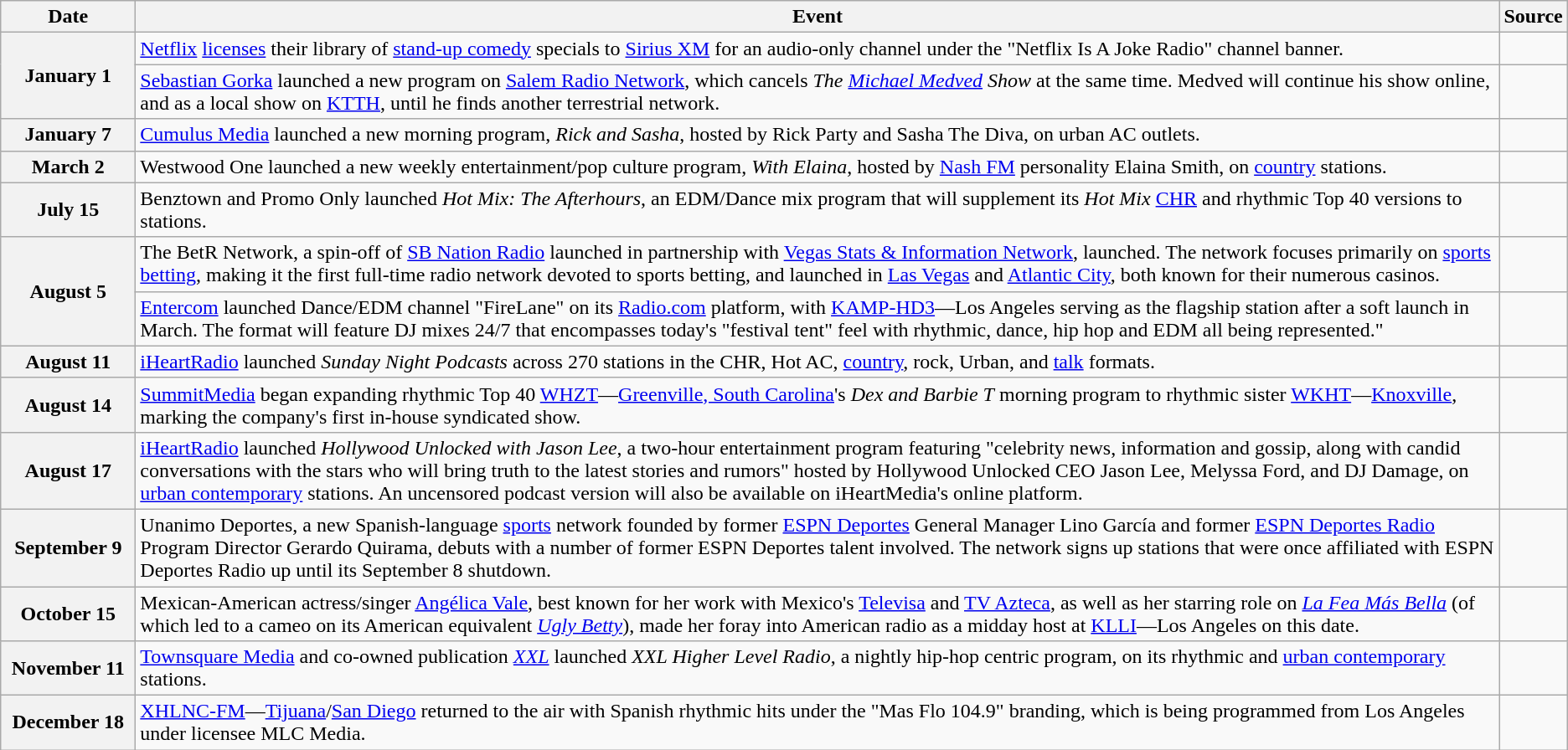<table class=wikitable>
<tr>
<th width=100>Date</th>
<th>Event</th>
<th>Source</th>
</tr>
<tr>
<th rowspan=2>January 1</th>
<td><a href='#'>Netflix</a> <a href='#'>licenses</a> their library of <a href='#'>stand-up comedy</a> specials to <a href='#'>Sirius XM</a> for an audio-only channel under the "Netflix Is A Joke Radio" channel banner.</td>
<td></td>
</tr>
<tr>
<td><a href='#'>Sebastian Gorka</a> launched a new program on <a href='#'>Salem Radio Network</a>, which cancels <em>The <a href='#'>Michael Medved</a> Show</em> at the same time. Medved will continue his show online, and as a local show on <a href='#'>KTTH</a>, until he finds another terrestrial network.</td>
<td></td>
</tr>
<tr>
<th>January 7</th>
<td><a href='#'>Cumulus Media</a> launched a new morning program, <em>Rick and Sasha</em>, hosted by Rick Party and Sasha The Diva, on urban AC outlets.</td>
<td></td>
</tr>
<tr>
<th>March 2</th>
<td>Westwood One launched a new weekly entertainment/pop culture program, <em>With Elaina</em>, hosted by <a href='#'>Nash FM</a> personality Elaina Smith, on <a href='#'>country</a> stations.</td>
<td></td>
</tr>
<tr>
<th>July 15</th>
<td>Benztown and Promo Only launched <em>Hot Mix: The Afterhours</em>, an EDM/Dance mix program that will supplement its <em>Hot Mix</em> <a href='#'>CHR</a> and rhythmic Top 40 versions to stations.</td>
<td></td>
</tr>
<tr>
<th rowspan=2>August 5</th>
<td>The BetR Network, a spin-off of <a href='#'>SB Nation Radio</a> launched in partnership with <a href='#'>Vegas Stats & Information Network</a>, launched. The network focuses primarily on <a href='#'>sports betting</a>, making it the first full-time radio network devoted to sports betting, and launched in <a href='#'>Las Vegas</a> and <a href='#'>Atlantic City</a>, both known for their numerous casinos.</td>
<td></td>
</tr>
<tr>
<td><a href='#'>Entercom</a> launched Dance/EDM channel "FireLane" on its <a href='#'>Radio.com</a> platform, with <a href='#'>KAMP-HD3</a>—Los Angeles serving as the flagship station after a soft launch in March. The format will feature DJ mixes 24/7 that encompasses today's "festival tent" feel with rhythmic, dance, hip hop and EDM all being represented."</td>
<td></td>
</tr>
<tr>
<th>August 11</th>
<td><a href='#'>iHeartRadio</a> launched <em>Sunday Night Podcasts</em> across 270 stations in the CHR, Hot AC, <a href='#'>country</a>, rock, Urban, and <a href='#'>talk</a> formats.</td>
<td></td>
</tr>
<tr>
<th>August 14</th>
<td><a href='#'>SummitMedia</a> began expanding rhythmic Top 40 <a href='#'>WHZT</a>—<a href='#'>Greenville, South Carolina</a>'s <em>Dex and Barbie T</em> morning program to rhythmic sister <a href='#'>WKHT</a>—<a href='#'>Knoxville</a>, marking the company's first in-house syndicated show.</td>
<td></td>
</tr>
<tr>
<th>August 17</th>
<td><a href='#'>iHeartRadio</a> launched <em> Hollywood Unlocked with Jason Lee</em>, a two-hour entertainment program featuring "celebrity news, information and gossip, along with candid conversations with the stars who will bring truth to the latest stories and rumors" hosted by Hollywood Unlocked CEO Jason Lee, Melyssa Ford, and DJ Damage, on <a href='#'>urban contemporary</a> stations. An uncensored podcast version will also be available on iHeartMedia's online platform.</td>
<td></td>
</tr>
<tr>
<th>September 9</th>
<td>Unanimo Deportes, a new Spanish-language <a href='#'>sports</a> network founded by former <a href='#'>ESPN Deportes</a> General Manager Lino García and former <a href='#'>ESPN Deportes Radio</a> Program Director Gerardo Quirama, debuts with a number of former ESPN Deportes talent involved. The network signs up stations that were once affiliated with ESPN Deportes Radio up until its September 8 shutdown.</td>
<td></td>
</tr>
<tr>
<th>October 15</th>
<td>Mexican-American actress/singer <a href='#'>Angélica Vale</a>, best known for her work with Mexico's <a href='#'>Televisa</a> and <a href='#'>TV Azteca</a>, as well as her starring role on <em><a href='#'>La Fea Más Bella</a></em> (of which led to a cameo on its American equivalent <em><a href='#'>Ugly Betty</a></em>), made her foray into American radio as a midday host at <a href='#'>KLLI</a>—Los Angeles on this date.</td>
<td></td>
</tr>
<tr>
<th>November 11</th>
<td><a href='#'>Townsquare Media</a> and co-owned publication <em><a href='#'>XXL</a></em> launched <em>XXL Higher Level Radio</em>, a nightly hip-hop centric program, on its rhythmic and <a href='#'>urban contemporary</a> stations.</td>
<td></td>
</tr>
<tr>
<th>December 18</th>
<td><a href='#'>XHLNC-FM</a>—<a href='#'>Tijuana</a>/<a href='#'>San Diego</a> returned to the air with Spanish rhythmic hits under the "Mas Flo 104.9" branding, which is being programmed from Los Angeles under licensee MLC Media.</td>
<td></td>
</tr>
</table>
